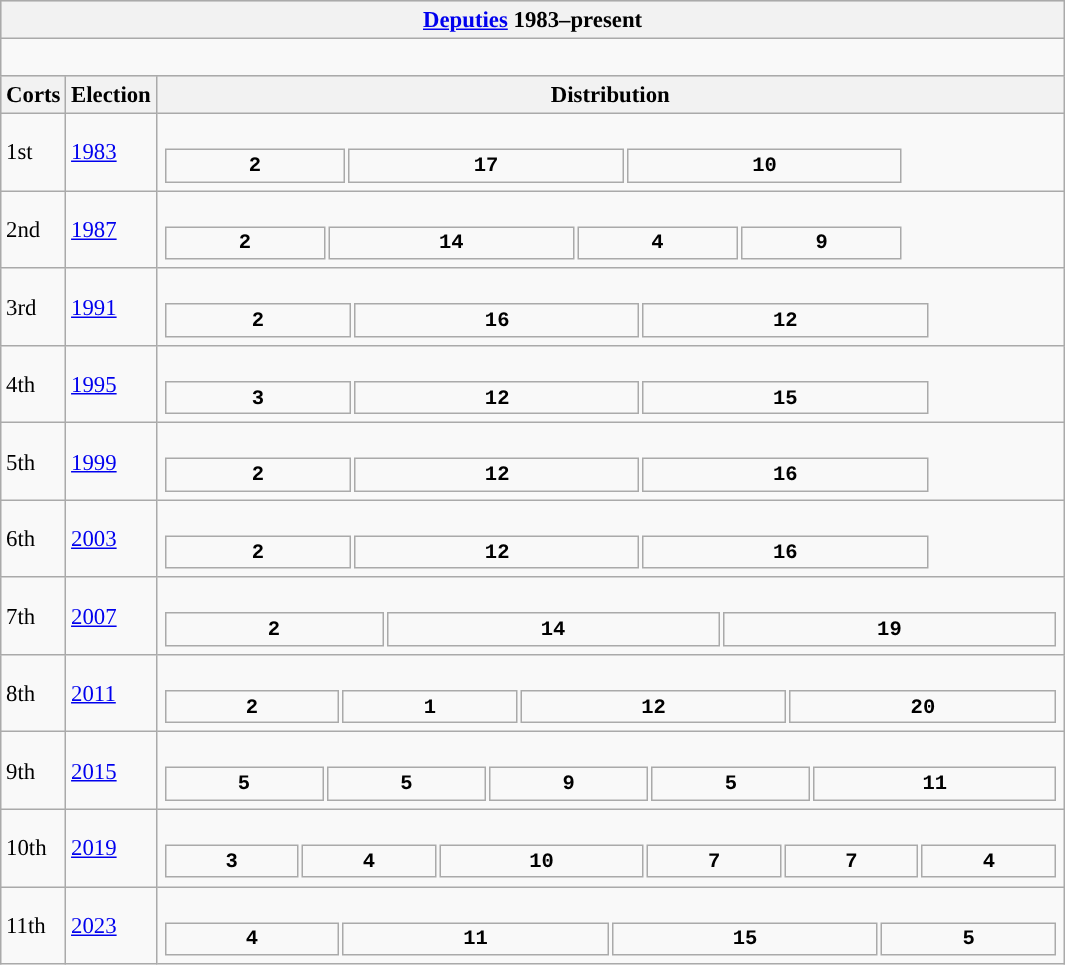<table class="wikitable" style="font-size:95%;">
<tr bgcolor="#CCCCCC">
<th colspan="3"><a href='#'>Deputies</a> 1983–present</th>
</tr>
<tr>
<td colspan="3"><br>















</td>
</tr>
<tr bgcolor="#CCCCCC">
<th>Corts</th>
<th>Election</th>
<th>Distribution</th>
</tr>
<tr>
<td>1st</td>
<td><a href='#'>1983</a></td>
<td><br><table style="width:36.25em; font-size:90%; text-align:center; font-family:Courier New;">
<tr style="font-weight:bold">
<td style="background:">2</td>
<td style="background:">17</td>
<td style="background:">10</td>
</tr>
</table>
</td>
</tr>
<tr>
<td>2nd</td>
<td><a href='#'>1987</a></td>
<td><br><table style="width:36.25em; font-size:90%; text-align:center; font-family:Courier New;">
<tr style="font-weight:bold">
<td style="background:">2</td>
<td style="background:">14</td>
<td style="background:">4</td>
<td style="background:">9</td>
</tr>
</table>
</td>
</tr>
<tr>
<td>3rd</td>
<td><a href='#'>1991</a></td>
<td><br><table style="width:37.5em; font-size:90%; text-align:center; font-family:Courier New;">
<tr style="font-weight:bold">
<td style="background:">2</td>
<td style="background:">16</td>
<td style="background:">12</td>
</tr>
</table>
</td>
</tr>
<tr>
<td>4th</td>
<td><a href='#'>1995</a></td>
<td><br><table style="width:37.5em; font-size:90%; text-align:center; font-family:Courier New;">
<tr style="font-weight:bold">
<td style="background:">3</td>
<td style="background:">12</td>
<td style="background:">15</td>
</tr>
</table>
</td>
</tr>
<tr>
<td>5th</td>
<td><a href='#'>1999</a></td>
<td><br><table style="width:37.5em; font-size:90%; text-align:center; font-family:Courier New;">
<tr style="font-weight:bold">
<td style="background:">2</td>
<td style="background:">12</td>
<td style="background:">16</td>
</tr>
</table>
</td>
</tr>
<tr>
<td>6th</td>
<td><a href='#'>2003</a></td>
<td><br><table style="width:37.5em; font-size:90%; text-align:center; font-family:Courier New;">
<tr style="font-weight:bold">
<td style="background:">2</td>
<td style="background:">12</td>
<td style="background:">16</td>
</tr>
</table>
</td>
</tr>
<tr>
<td>7th</td>
<td><a href='#'>2007</a></td>
<td><br><table style="width:43.75em; font-size:90%; text-align:center; font-family:Courier New;">
<tr style="font-weight:bold">
<td style="background:">2</td>
<td style="background:">14</td>
<td style="background:">19</td>
</tr>
</table>
</td>
</tr>
<tr>
<td>8th</td>
<td><a href='#'>2011</a></td>
<td><br><table style="width:43.75em; font-size:90%; text-align:center; font-family:Courier New;">
<tr style="font-weight:bold">
<td style="background:">2</td>
<td style="background:">1</td>
<td style="background:">12</td>
<td style="background:">20</td>
</tr>
</table>
</td>
</tr>
<tr>
<td>9th</td>
<td><a href='#'>2015</a></td>
<td><br><table style="width:43.75em; font-size:90%; text-align:center; font-family:Courier New;">
<tr style="font-weight:bold">
<td style="background:">5</td>
<td style="background:">5</td>
<td style="background:">9</td>
<td style="background:">5</td>
<td style="background:">11</td>
</tr>
</table>
</td>
</tr>
<tr>
<td>10th</td>
<td><a href='#'>2019</a></td>
<td><br><table style="width:43.75em; font-size:90%; text-align:center; font-family:Courier New;">
<tr style="font-weight:bold">
<td style="background:">3</td>
<td style="background:">4</td>
<td style="background:">10</td>
<td style="background:">7</td>
<td style="background:">7</td>
<td style="background:">4</td>
</tr>
</table>
</td>
</tr>
<tr>
<td>11th</td>
<td><a href='#'>2023</a></td>
<td><br><table style="width:43.75em; font-size:90%; text-align:center; font-family:Courier New;">
<tr style="font-weight:bold">
<td style="background:">4</td>
<td style="background:">11</td>
<td style="background:">15</td>
<td style="background:">5</td>
</tr>
</table>
</td>
</tr>
</table>
